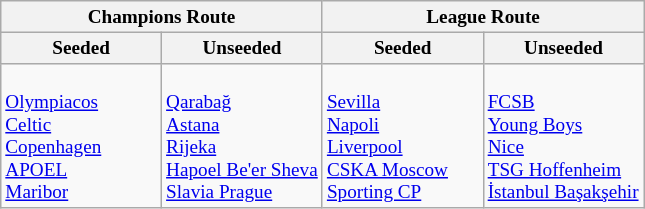<table class="wikitable" style="font-size:80%">
<tr>
<th colspan=2>Champions Route</th>
<th colspan=2>League Route</th>
</tr>
<tr>
<th width=25%>Seeded</th>
<th width=25%>Unseeded</th>
<th width=25%>Seeded</th>
<th width=25%>Unseeded</th>
</tr>
<tr>
<td valign=top><br> <a href='#'>Olympiacos</a><br>
 <a href='#'>Celtic</a><br>
 <a href='#'>Copenhagen</a><br>
 <a href='#'>APOEL</a><br>
 <a href='#'>Maribor</a></td>
<td valign=top><br> <a href='#'>Qarabağ</a><br>
 <a href='#'>Astana</a><br>
 <a href='#'>Rijeka</a><br>
 <a href='#'>Hapoel Be'er Sheva</a><br>
 <a href='#'>Slavia Prague</a></td>
<td valign=top><br> <a href='#'>Sevilla</a><br>
 <a href='#'>Napoli</a><br>
 <a href='#'>Liverpool</a><br>
 <a href='#'>CSKA Moscow</a><br>
 <a href='#'>Sporting CP</a></td>
<td valign=top><br> <a href='#'>FCSB</a><br>
 <a href='#'>Young Boys</a><br>
 <a href='#'>Nice</a><br>
 <a href='#'>TSG Hoffenheim</a><br>
 <a href='#'>İstanbul Başakşehir</a></td>
</tr>
</table>
